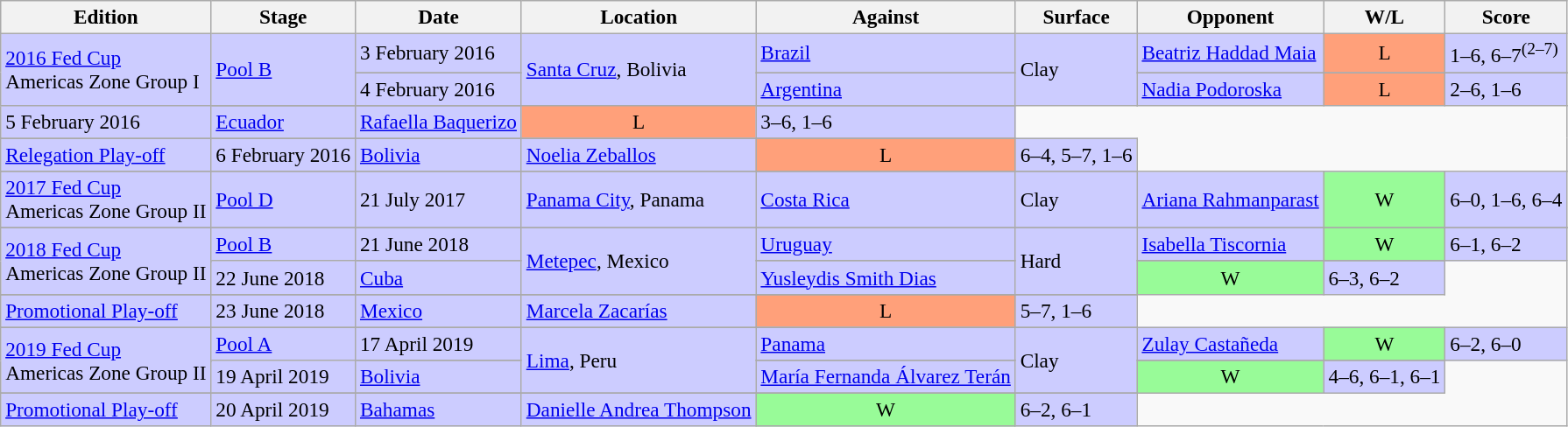<table class=wikitable style=font-size:97%>
<tr>
<th>Edition</th>
<th>Stage</th>
<th>Date</th>
<th>Location</th>
<th>Against</th>
<th>Surface</th>
<th>Opponent</th>
<th>W/L</th>
<th>Score</th>
</tr>
<tr style="background:#CCCCFF;">
<td rowspan=4><a href='#'>2016 Fed Cup</a> <br> Americas Zone Group I</td>
<td rowspan=3><a href='#'>Pool B</a></td>
<td>3 February 2016</td>
<td rowspan=4><a href='#'>Santa Cruz</a>, Bolivia</td>
<td> <a href='#'>Brazil</a></td>
<td rowspan=4>Clay</td>
<td><a href='#'>Beatriz Haddad Maia</a></td>
<td style="text-align:center; background:#ffa07a;">L</td>
<td>1–6, 6–7<sup>(2–7)</sup></td>
</tr>
<tr>
</tr>
<tr style="background:#CCCCFF;">
<td>4 February 2016</td>
<td> <a href='#'>Argentina</a></td>
<td><a href='#'>Nadia Podoroska</a></td>
<td style="text-align:center; background:#ffa07a;">L</td>
<td>2–6, 1–6</td>
</tr>
<tr>
</tr>
<tr style="background:#CCCCFF;">
<td>5 February 2016</td>
<td> <a href='#'>Ecuador</a></td>
<td><a href='#'>Rafaella Baquerizo</a></td>
<td style="text-align:center; background:#ffa07a;">L</td>
<td>3–6, 1–6</td>
</tr>
<tr>
</tr>
<tr style="background:#CCCCFF;">
<td><a href='#'>Relegation Play-off</a></td>
<td>6 February 2016</td>
<td> <a href='#'>Bolivia</a></td>
<td><a href='#'>Noelia Zeballos</a></td>
<td style="text-align:center; background:#ffa07a;">L</td>
<td>6–4, 5–7, 1–6</td>
</tr>
<tr>
</tr>
<tr style="background:#CCCCFF;">
<td><a href='#'>2017 Fed Cup</a> <br> Americas Zone Group II</td>
<td><a href='#'>Pool D</a></td>
<td>21 July 2017</td>
<td><a href='#'>Panama City</a>, Panama</td>
<td> <a href='#'>Costa Rica</a></td>
<td>Clay</td>
<td><a href='#'>Ariana Rahmanparast</a></td>
<td style="text-align:center; background:#98fb98;">W</td>
<td>6–0, 1–6, 6–4</td>
</tr>
<tr>
</tr>
<tr style="background:#CCCCFF;">
<td rowspan=3><a href='#'>2018 Fed Cup</a> <br> Americas Zone Group II</td>
<td rowspan=2><a href='#'>Pool B</a></td>
<td>21 June 2018</td>
<td rowspan=3><a href='#'>Metepec</a>, Mexico</td>
<td> <a href='#'>Uruguay</a></td>
<td rowspan=3>Hard</td>
<td><a href='#'>Isabella Tiscornia</a></td>
<td style="text-align:center; background:#98fb98;">W</td>
<td>6–1, 6–2</td>
</tr>
<tr>
</tr>
<tr style="background:#CCCCFF;">
<td>22 June 2018</td>
<td> <a href='#'>Cuba</a></td>
<td><a href='#'>Yusleydis Smith Dias</a></td>
<td style="text-align:center; background:#98fb98;">W</td>
<td>6–3, 6–2</td>
</tr>
<tr>
</tr>
<tr style="background:#CCCCFF;">
<td><a href='#'>Promotional Play-off</a></td>
<td>23 June 2018</td>
<td> <a href='#'>Mexico</a></td>
<td><a href='#'>Marcela Zacarías</a></td>
<td style="text-align:center; background:#ffa07a;">L</td>
<td>5–7, 1–6</td>
</tr>
<tr>
</tr>
<tr style="background:#CCCCFF;">
<td rowspan=3><a href='#'>2019 Fed Cup</a> <br> Americas Zone Group II</td>
<td rowspan=2><a href='#'>Pool A</a></td>
<td>17 April 2019</td>
<td rowspan=3><a href='#'>Lima</a>, Peru</td>
<td> <a href='#'>Panama</a></td>
<td rowspan=3>Clay</td>
<td><a href='#'>Zulay Castañeda</a></td>
<td style="text-align:center; background:#98fb98;">W</td>
<td>6–2, 6–0</td>
</tr>
<tr>
</tr>
<tr style="background:#CCCCFF;">
<td>19 April 2019</td>
<td> <a href='#'>Bolivia</a></td>
<td><a href='#'>María Fernanda Álvarez Terán</a></td>
<td style="text-align:center; background:#98fb98;">W</td>
<td>4–6, 6–1, 6–1</td>
</tr>
<tr>
</tr>
<tr style="background:#CCCCFF;">
<td><a href='#'>Promotional Play-off</a></td>
<td>20 April 2019</td>
<td> <a href='#'>Bahamas</a></td>
<td><a href='#'>Danielle Andrea Thompson</a></td>
<td style="text-align:center; background:#98fb98;">W</td>
<td>6–2, 6–1</td>
</tr>
</table>
